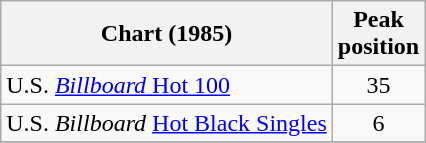<table class="wikitable sortable">
<tr>
<th>Chart (1985)</th>
<th>Peak<br>position</th>
</tr>
<tr>
<td>U.S. <a href='#'><em>Billboard</em> Hot 100</a></td>
<td align="center">35</td>
</tr>
<tr>
<td>U.S. <em>Billboard</em> <a href='#'>Hot Black Singles</a></td>
<td align="center">6</td>
</tr>
<tr>
</tr>
</table>
